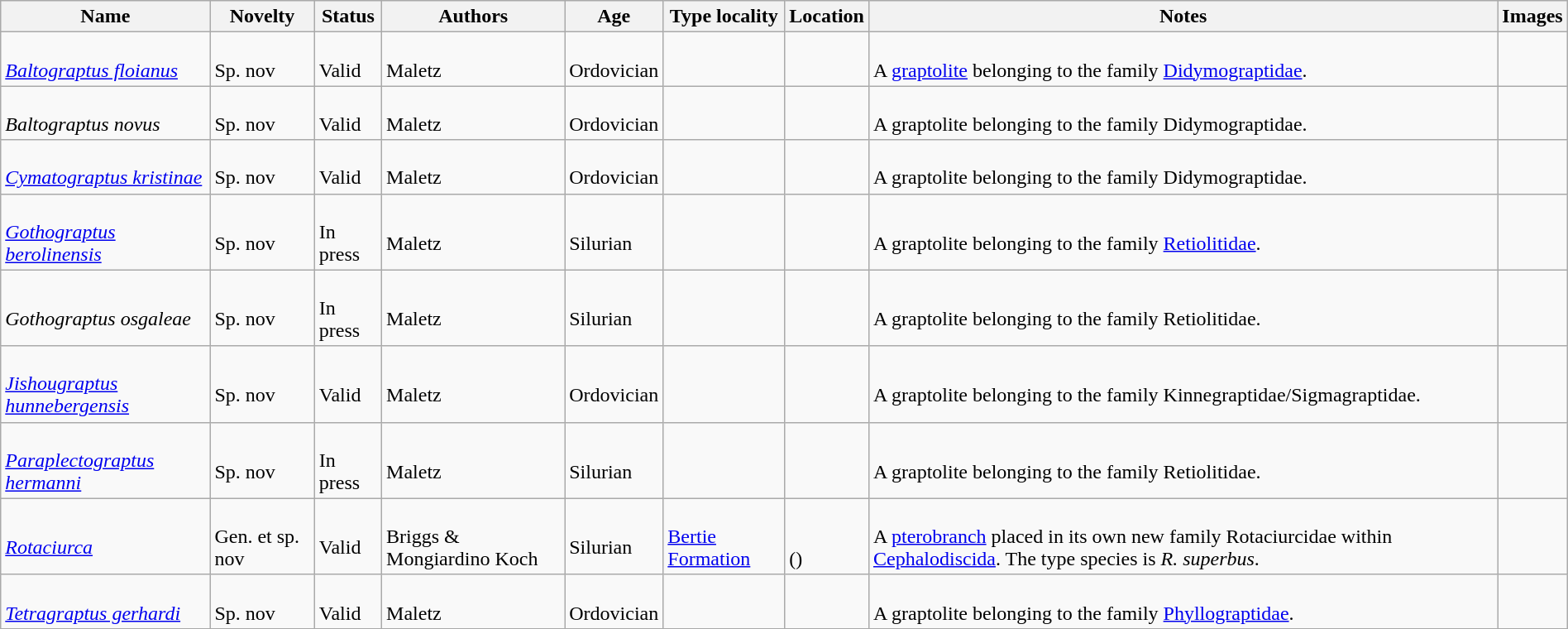<table class="wikitable sortable" align="center" width="100%">
<tr>
<th>Name</th>
<th>Novelty</th>
<th>Status</th>
<th>Authors</th>
<th>Age</th>
<th>Type locality</th>
<th>Location</th>
<th>Notes</th>
<th>Images</th>
</tr>
<tr>
<td><br><em><a href='#'>Baltograptus floianus</a></em></td>
<td><br>Sp. nov</td>
<td><br>Valid</td>
<td><br>Maletz</td>
<td><br>Ordovician</td>
<td></td>
<td><br></td>
<td><br>A <a href='#'>graptolite</a> belonging to the family <a href='#'>Didymograptidae</a>.</td>
<td></td>
</tr>
<tr>
<td><br><em>Baltograptus novus</em></td>
<td><br>Sp. nov</td>
<td><br>Valid</td>
<td><br>Maletz</td>
<td><br>Ordovician</td>
<td></td>
<td><br></td>
<td><br>A graptolite belonging to the family Didymograptidae.</td>
<td></td>
</tr>
<tr>
<td><br><em><a href='#'>Cymatograptus kristinae</a></em></td>
<td><br>Sp. nov</td>
<td><br>Valid</td>
<td><br>Maletz</td>
<td><br>Ordovician</td>
<td></td>
<td><br></td>
<td><br>A graptolite belonging to the family Didymograptidae.</td>
<td></td>
</tr>
<tr>
<td><br><em><a href='#'>Gothograptus berolinensis</a></em></td>
<td><br>Sp. nov</td>
<td><br>In press</td>
<td><br>Maletz</td>
<td><br>Silurian</td>
<td></td>
<td><br></td>
<td><br>A graptolite belonging to the family <a href='#'>Retiolitidae</a>.</td>
<td></td>
</tr>
<tr>
<td><br><em>Gothograptus osgaleae</em></td>
<td><br>Sp. nov</td>
<td><br>In press</td>
<td><br>Maletz</td>
<td><br>Silurian</td>
<td></td>
<td><br></td>
<td><br>A graptolite belonging to the family Retiolitidae.</td>
<td></td>
</tr>
<tr>
<td><br><em><a href='#'>Jishougraptus hunnebergensis</a></em></td>
<td><br>Sp. nov</td>
<td><br>Valid</td>
<td><br>Maletz</td>
<td><br>Ordovician</td>
<td></td>
<td><br></td>
<td><br>A graptolite belonging to the family Kinnegraptidae/Sigmagraptidae.</td>
<td></td>
</tr>
<tr>
<td><br><em><a href='#'>Paraplectograptus hermanni</a></em></td>
<td><br>Sp. nov</td>
<td><br>In press</td>
<td><br>Maletz</td>
<td><br>Silurian</td>
<td></td>
<td><br></td>
<td><br>A graptolite belonging to the family Retiolitidae.</td>
<td></td>
</tr>
<tr>
<td><br><em><a href='#'>Rotaciurca</a></em></td>
<td><br>Gen. et sp. nov</td>
<td><br>Valid</td>
<td><br>Briggs & Mongiardino Koch</td>
<td><br>Silurian</td>
<td><br><a href='#'>Bertie Formation</a></td>
<td><br><br>()</td>
<td><br>A <a href='#'>pterobranch</a> placed in its own new family Rotaciurcidae  within <a href='#'>Cephalodiscida</a>. The type species is <em>R. superbus</em>.</td>
<td></td>
</tr>
<tr>
<td><br><em><a href='#'>Tetragraptus gerhardi</a></em></td>
<td><br>Sp. nov</td>
<td><br>Valid</td>
<td><br>Maletz</td>
<td><br>Ordovician</td>
<td></td>
<td><br></td>
<td><br>A graptolite belonging to the family <a href='#'>Phyllograptidae</a>.</td>
<td></td>
</tr>
<tr>
</tr>
</table>
